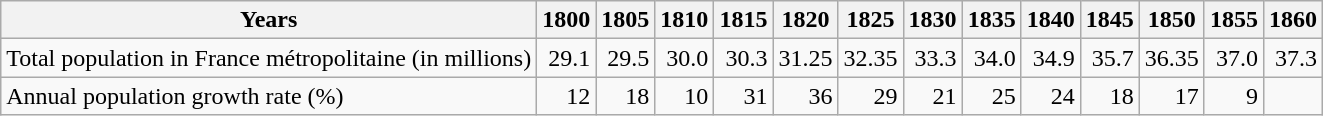<table class="wikitable " style="text-align:right">
<tr>
<th>Years</th>
<th>1800</th>
<th>1805</th>
<th>1810</th>
<th>1815</th>
<th>1820</th>
<th>1825</th>
<th>1830</th>
<th>1835</th>
<th>1840</th>
<th>1845</th>
<th>1850</th>
<th>1855</th>
<th>1860</th>
</tr>
<tr>
<td style="text-align:left;">Total population in France métropolitaine (in millions)</td>
<td>29.1</td>
<td>29.5</td>
<td>30.0</td>
<td>30.3</td>
<td>31.25</td>
<td>32.35</td>
<td>33.3</td>
<td>34.0</td>
<td>34.9</td>
<td>35.7</td>
<td>36.35</td>
<td>37.0</td>
<td>37.3</td>
</tr>
<tr>
<td style="text-align:left;">Annual population growth rate (%)</td>
<td style="text-align:right;">12</td>
<td style="text-align:right;">18</td>
<td style="text-align:right">10</td>
<td style="text-align:right;">31</td>
<td style="text-align:right;">36</td>
<td style="text-align:right;">29</td>
<td style="text-align:right;">21</td>
<td style="text-align:right;">25</td>
<td style="text-align:right;">24</td>
<td style="text-align:right;">18</td>
<td style="text-align:right; ">17</td>
<td style="text-align:right;">9</td>
<td></td>
</tr>
</table>
